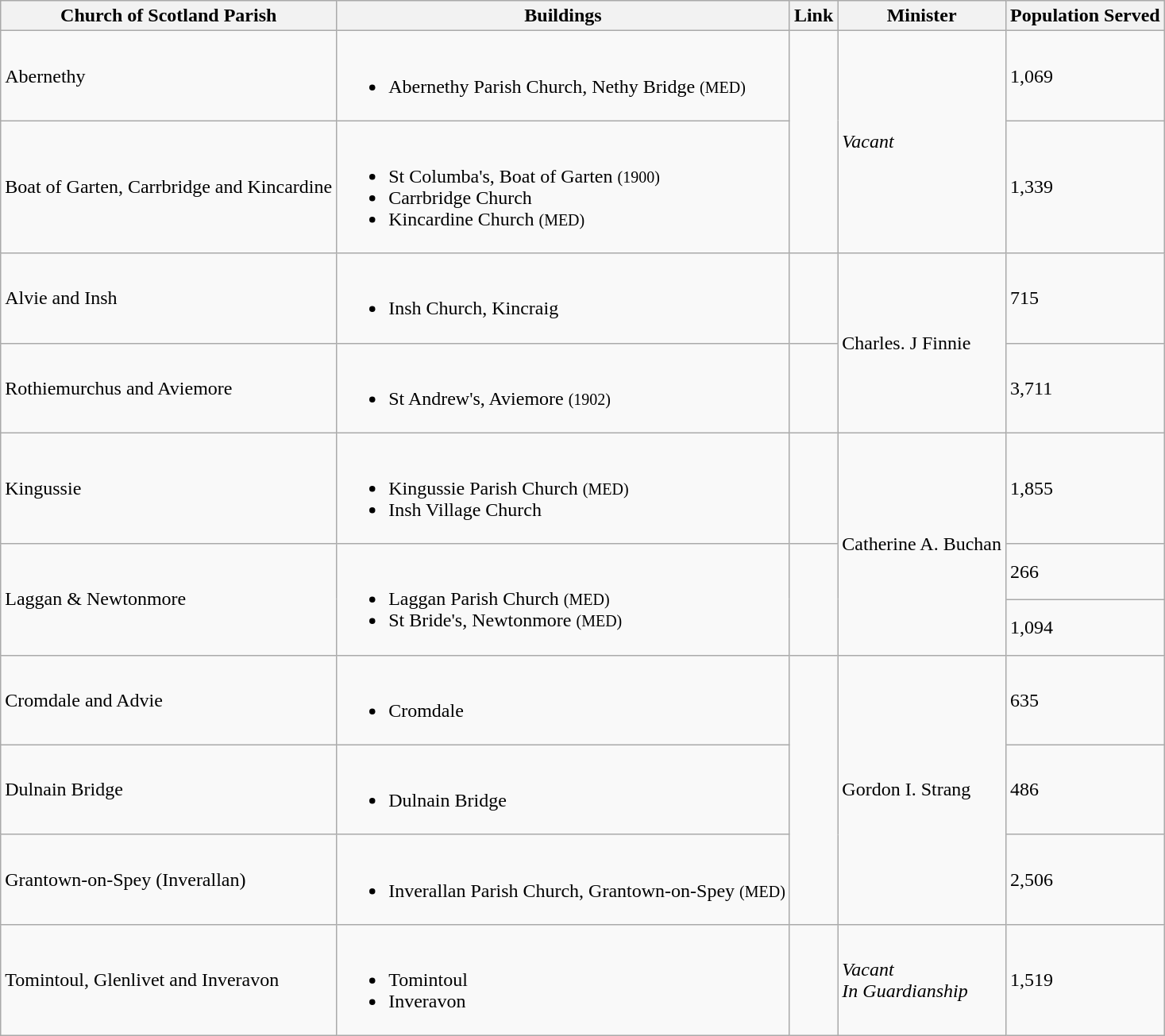<table class="wikitable">
<tr>
<th>Church of Scotland Parish</th>
<th>Buildings</th>
<th>Link</th>
<th>Minister</th>
<th>Population Served</th>
</tr>
<tr>
<td>Abernethy</td>
<td><br><ul><li>Abernethy Parish Church, Nethy Bridge <small>(MED)</small></li></ul></td>
<td rowspan="2"></td>
<td rowspan="2"><em>Vacant</em></td>
<td>1,069</td>
</tr>
<tr>
<td>Boat of Garten, Carrbridge and Kincardine</td>
<td><br><ul><li>St Columba's, Boat of Garten <small>(1900)</small></li><li>Carrbridge Church</li><li>Kincardine Church <small>(MED)</small></li></ul></td>
<td>1,339</td>
</tr>
<tr>
<td>Alvie and Insh</td>
<td><br><ul><li>Insh Church, Kincraig</li></ul></td>
<td></td>
<td rowspan="2">Charles. J Finnie</td>
<td>715</td>
</tr>
<tr>
<td>Rothiemurchus and Aviemore</td>
<td><br><ul><li>St Andrew's, Aviemore <small>(1902)</small></li></ul></td>
<td></td>
<td>3,711</td>
</tr>
<tr>
<td>Kingussie</td>
<td><br><ul><li>Kingussie Parish Church <small>(MED)</small></li><li>Insh Village Church</li></ul></td>
<td></td>
<td rowspan="3">Catherine A. Buchan</td>
<td>1,855</td>
</tr>
<tr>
<td rowspan="2">Laggan & Newtonmore</td>
<td rowspan="2"><br><ul><li>Laggan Parish Church <small>(MED)</small></li><li>St Bride's, Newtonmore <small>(MED)</small></li></ul></td>
<td rowspan="2"></td>
<td>266</td>
</tr>
<tr>
<td>1,094</td>
</tr>
<tr>
<td>Cromdale and Advie</td>
<td><br><ul><li>Cromdale</li></ul></td>
<td rowspan="3"></td>
<td rowspan="3">Gordon I. Strang</td>
<td>635</td>
</tr>
<tr>
<td>Dulnain Bridge</td>
<td><br><ul><li>Dulnain Bridge</li></ul></td>
<td>486</td>
</tr>
<tr>
<td>Grantown-on-Spey (Inverallan)</td>
<td><br><ul><li>Inverallan Parish Church, Grantown-on-Spey <small>(MED)</small></li></ul></td>
<td>2,506</td>
</tr>
<tr>
<td>Tomintoul, Glenlivet and Inveravon</td>
<td><br><ul><li>Tomintoul</li><li>Inveravon</li></ul></td>
<td></td>
<td><em>Vacant</em><br><em>In Guardianship</em></td>
<td>1,519</td>
</tr>
</table>
